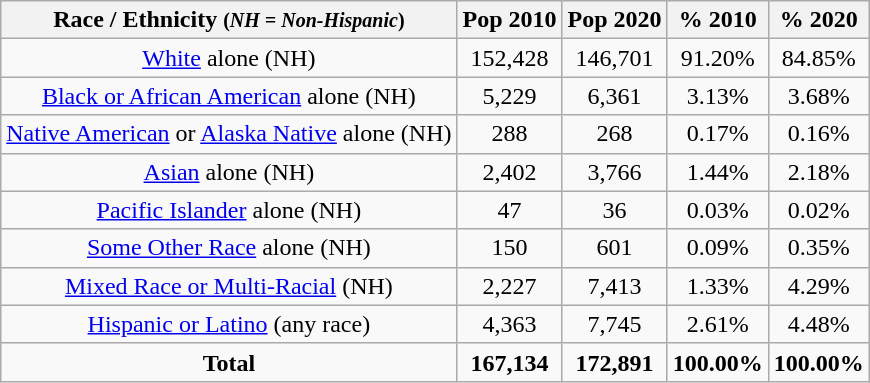<table class="wikitable" style="text-align:center;">
<tr>
<th>Race / Ethnicity <small>(<em>NH = Non-Hispanic</em>)</small></th>
<th>Pop 2010</th>
<th>Pop 2020</th>
<th>% 2010</th>
<th>% 2020</th>
</tr>
<tr>
<td><a href='#'>White</a> alone (NH)</td>
<td>152,428</td>
<td>146,701</td>
<td>91.20%</td>
<td>84.85%</td>
</tr>
<tr>
<td><a href='#'>Black or African American</a> alone (NH)</td>
<td>5,229</td>
<td>6,361</td>
<td>3.13%</td>
<td>3.68%</td>
</tr>
<tr>
<td><a href='#'>Native American</a> or <a href='#'>Alaska Native</a> alone (NH)</td>
<td>288</td>
<td>268</td>
<td>0.17%</td>
<td>0.16%</td>
</tr>
<tr>
<td><a href='#'>Asian</a> alone (NH)</td>
<td>2,402</td>
<td>3,766</td>
<td>1.44%</td>
<td>2.18%</td>
</tr>
<tr>
<td><a href='#'>Pacific Islander</a> alone (NH)</td>
<td>47</td>
<td>36</td>
<td>0.03%</td>
<td>0.02%</td>
</tr>
<tr>
<td><a href='#'>Some Other Race</a> alone (NH)</td>
<td>150</td>
<td>601</td>
<td>0.09%</td>
<td>0.35%</td>
</tr>
<tr>
<td><a href='#'>Mixed Race or Multi-Racial</a> (NH)</td>
<td>2,227</td>
<td>7,413</td>
<td>1.33%</td>
<td>4.29%</td>
</tr>
<tr>
<td><a href='#'>Hispanic or Latino</a> (any race)</td>
<td>4,363</td>
<td>7,745</td>
<td>2.61%</td>
<td>4.48%</td>
</tr>
<tr>
<td><strong>Total</strong></td>
<td><strong>167,134</strong></td>
<td><strong>172,891</strong></td>
<td><strong>100.00%</strong></td>
<td><strong>100.00%</strong></td>
</tr>
</table>
